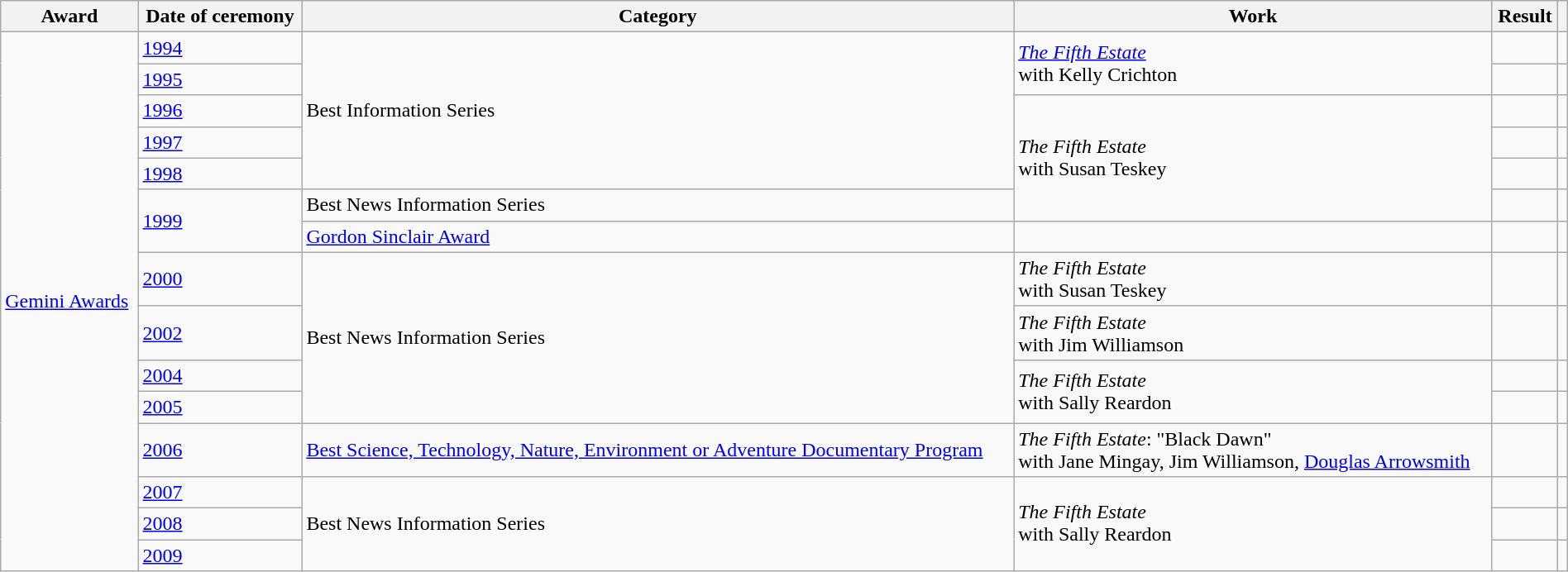<table class="wikitable plainrowheaders sortable" width=100%>
<tr>
<th scope="col">Award</th>
<th scope="col">Date of ceremony</th>
<th scope="col">Category</th>
<th scope="col">Work</th>
<th scope="col">Result</th>
<th scope="col" class="unsortable"></th>
</tr>
<tr>
<td rowspan=15><a href='#'>Gemini Awards</a></td>
<td><a href='#'>1994</a></td>
<td rowspan=5>Best Information Series</td>
<td rowspan=2><em><a href='#'>The Fifth Estate</a></em><br>with Kelly Crichton</td>
<td></td>
<td></td>
</tr>
<tr>
<td><a href='#'>1995</a></td>
<td></td>
<td></td>
</tr>
<tr>
<td><a href='#'>1996</a></td>
<td rowspan=4><em>The Fifth Estate</em><br>with Susan Teskey</td>
<td></td>
<td></td>
</tr>
<tr>
<td><a href='#'>1997</a></td>
<td></td>
<td></td>
</tr>
<tr>
<td><a href='#'>1998</a></td>
<td></td>
<td></td>
</tr>
<tr>
<td rowspan=2><a href='#'>1999</a></td>
<td>Best News Information Series</td>
<td></td>
<td></td>
</tr>
<tr>
<td><a href='#'>Gordon Sinclair Award</a></td>
<td></td>
<td></td>
<td></td>
</tr>
<tr>
<td><a href='#'>2000</a></td>
<td rowspan=4>Best News Information Series</td>
<td><em>The Fifth Estate</em><br>with Susan Teskey</td>
<td></td>
<td></td>
</tr>
<tr>
<td><a href='#'>2002</a></td>
<td><em>The Fifth Estate</em><br>with Jim Williamson</td>
<td></td>
<td></td>
</tr>
<tr>
<td><a href='#'>2004</a></td>
<td rowspan=2><em>The Fifth Estate</em><br>with Sally Reardon</td>
<td></td>
<td></td>
</tr>
<tr>
<td><a href='#'>2005</a></td>
<td></td>
<td></td>
</tr>
<tr>
<td><a href='#'>2006</a></td>
<td><a href='#'>Best Science, Technology, Nature, Environment or Adventure Documentary Program</a></td>
<td><em>The Fifth Estate</em>: "Black Dawn"<br>with Jane Mingay, Jim Williamson, <a href='#'>Douglas Arrowsmith</a></td>
<td></td>
<td></td>
</tr>
<tr>
<td><a href='#'>2007</a></td>
<td rowspan=3>Best News Information Series</td>
<td rowspan=3><em>The Fifth Estate</em><br>with Sally Reardon</td>
<td></td>
<td></td>
</tr>
<tr>
<td><a href='#'>2008</a></td>
<td></td>
<td></td>
</tr>
<tr>
<td><a href='#'>2009</a></td>
<td></td>
<td></td>
</tr>
</table>
